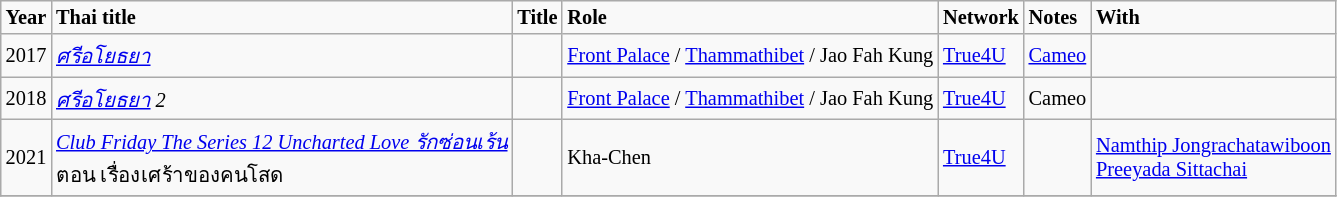<table class="wikitable" style="font-size: 85%;">
<tr>
<td><strong>Year</strong></td>
<td><strong>Thai title</strong></td>
<td><strong>Title</strong></td>
<td><strong>Role</strong></td>
<td><strong>Network</strong></td>
<td><strong>Notes</strong></td>
<td><strong>With</strong></td>
</tr>
<tr>
<td rowspan="1">2017</td>
<td><em><a href='#'>ศรีอโยธยา</a></em></td>
<td><em> </em></td>
<td><a href='#'>Front Palace</a> / <a href='#'>Thammathibet</a> / Jao Fah Kung</td>
<td><a href='#'>True4U</a></td>
<td><a href='#'>Cameo</a></td>
<td></td>
</tr>
<tr>
<td rowspan="1">2018</td>
<td><em><a href='#'>ศรีอโยธยา</a> 2</em></td>
<td><em> </em></td>
<td><a href='#'>Front Palace</a> / <a href='#'>Thammathibet</a> / Jao Fah Kung</td>
<td><a href='#'>True4U</a></td>
<td>Cameo</td>
<td></td>
</tr>
<tr>
<td rowspan="1">2021</td>
<td><em><a href='#'>Club Friday The Series 12 Uncharted Love รักซ่อนเร้น</a></em> <br> ตอน เรื่องเศร้าของคนโสด</td>
<td><em> </em></td>
<td>Kha-Chen</td>
<td><a href='#'>True4U</a></td>
<td></td>
<td><a href='#'>Namthip Jongrachatawiboon</a> <br> <a href='#'>Preeyada Sittachai</a></td>
</tr>
<tr>
</tr>
</table>
